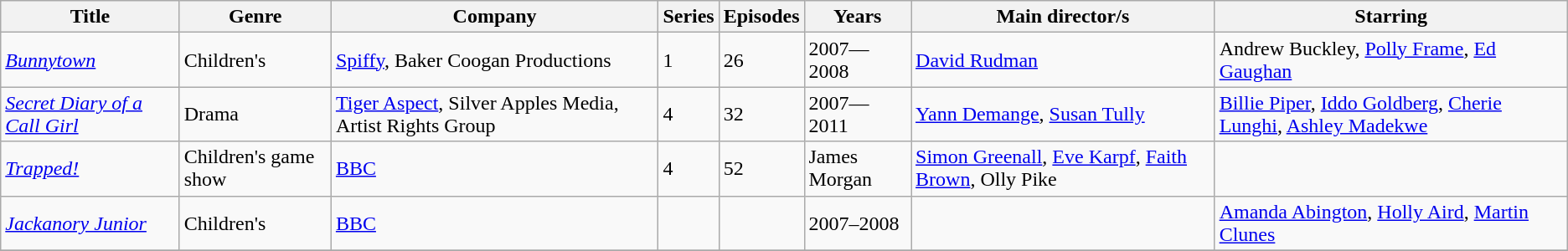<table class="wikitable unsortable">
<tr>
<th>Title</th>
<th>Genre</th>
<th>Company</th>
<th>Series</th>
<th>Episodes</th>
<th>Years</th>
<th>Main director/s</th>
<th>Starring</th>
</tr>
<tr>
<td><em><a href='#'>Bunnytown</a></em></td>
<td>Children's</td>
<td><a href='#'>Spiffy</a>, Baker Coogan Productions</td>
<td>1</td>
<td>26</td>
<td>2007—2008</td>
<td><a href='#'>David Rudman</a></td>
<td>Andrew Buckley, <a href='#'>Polly Frame</a>, <a href='#'>Ed Gaughan</a></td>
</tr>
<tr>
<td><em><a href='#'>Secret Diary of a Call Girl</a></em></td>
<td>Drama</td>
<td><a href='#'>Tiger Aspect</a>, Silver Apples Media, Artist Rights Group</td>
<td>4</td>
<td>32</td>
<td>2007—2011</td>
<td><a href='#'>Yann Demange</a>, <a href='#'>Susan Tully</a></td>
<td><a href='#'>Billie Piper</a>, <a href='#'>Iddo Goldberg</a>, <a href='#'>Cherie Lunghi</a>, <a href='#'>Ashley Madekwe</a></td>
</tr>
<tr>
<td><em><a href='#'>Trapped!</a></em></td>
<td>Children's game show</td>
<td><a href='#'>BBC</a></td>
<td>4</td>
<td>52</td>
<td>James Morgan</td>
<td><a href='#'>Simon Greenall</a>, <a href='#'>Eve Karpf</a>, <a href='#'>Faith Brown</a>, Olly Pike</td>
</tr>
<tr>
<td><em><a href='#'>Jackanory Junior</a></em></td>
<td>Children's</td>
<td><a href='#'>BBC</a></td>
<td></td>
<td></td>
<td>2007–2008</td>
<td></td>
<td><a href='#'>Amanda Abington</a>, <a href='#'>Holly Aird</a>, <a href='#'>Martin Clunes</a></td>
</tr>
<tr>
</tr>
</table>
